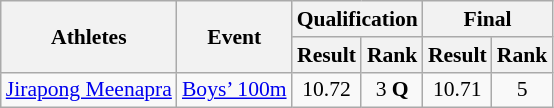<table class="wikitable" border="1" style="font-size:90%">
<tr>
<th rowspan=2>Athletes</th>
<th rowspan=2>Event</th>
<th colspan=2>Qualification</th>
<th colspan=2>Final</th>
</tr>
<tr>
<th>Result</th>
<th>Rank</th>
<th>Result</th>
<th>Rank</th>
</tr>
<tr>
<td><a href='#'>Jirapong Meenapra</a></td>
<td><a href='#'>Boys’ 100m</a></td>
<td align=center>10.72</td>
<td align=center>3 <strong>Q</strong></td>
<td align=center>10.71</td>
<td align=center>5</td>
</tr>
</table>
